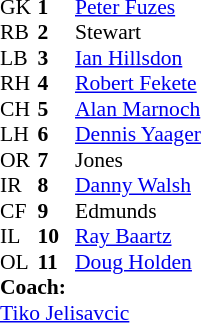<table style="font-size: 90%" cellspacing="0" cellpadding="0">
<tr>
<th width="25"></th>
<th width="25"></th>
</tr>
<tr>
<td>GK</td>
<td><strong>1</strong></td>
<td> <a href='#'>Peter Fuzes</a></td>
</tr>
<tr>
<td>RB</td>
<td><strong>2</strong></td>
<td> Stewart</td>
</tr>
<tr>
<td>LB</td>
<td><strong>3</strong></td>
<td> <a href='#'>Ian Hillsdon</a></td>
</tr>
<tr>
<td>RH</td>
<td><strong>4</strong></td>
<td> <a href='#'>Robert Fekete</a></td>
</tr>
<tr>
<td>CH</td>
<td><strong>5</strong></td>
<td> <a href='#'>Alan Marnoch</a></td>
</tr>
<tr>
<td>LH</td>
<td><strong>6</strong></td>
<td> <a href='#'>Dennis Yaager</a></td>
</tr>
<tr>
<td>OR</td>
<td><strong>7</strong></td>
<td> Jones</td>
</tr>
<tr>
<td>IR</td>
<td><strong>8</strong></td>
<td> <a href='#'>Danny Walsh</a></td>
</tr>
<tr>
<td>CF</td>
<td><strong>9</strong></td>
<td> Edmunds</td>
</tr>
<tr>
<td>IL</td>
<td><strong>10</strong></td>
<td> <a href='#'>Ray Baartz</a></td>
</tr>
<tr>
<td>OL</td>
<td><strong>11</strong></td>
<td> <a href='#'>Doug Holden</a></td>
</tr>
<tr>
<td colspan=4><strong>Coach:</strong></td>
</tr>
<tr>
<td colspan=4> <a href='#'>Tiko Jelisavcic</a></td>
</tr>
</table>
